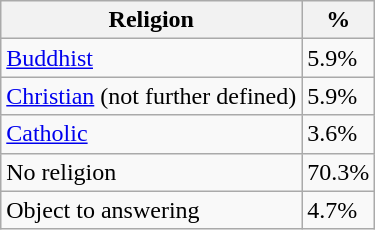<table class="wikitable">
<tr>
<th>Religion</th>
<th>%</th>
</tr>
<tr>
<td><a href='#'>Buddhist</a></td>
<td>5.9%</td>
</tr>
<tr>
<td><a href='#'>Christian</a> (not further defined)</td>
<td>5.9%</td>
</tr>
<tr>
<td><a href='#'>Catholic</a></td>
<td>3.6%</td>
</tr>
<tr>
<td>No religion</td>
<td>70.3%</td>
</tr>
<tr>
<td>Object to answering</td>
<td>4.7%</td>
</tr>
</table>
